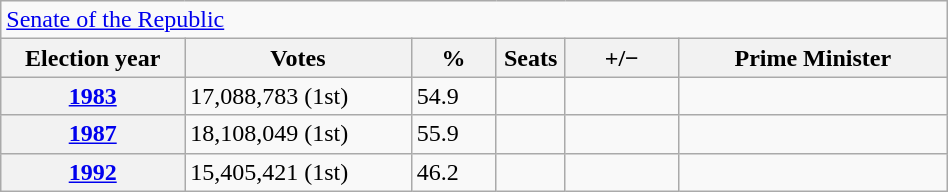<table class=wikitable style="width:50%; border:1px #AAAAFF solid">
<tr>
<td colspan=6><a href='#'>Senate of the Republic</a></td>
</tr>
<tr>
<th width=13%>Election year</th>
<th width=16%>Votes</th>
<th width=6%>%</th>
<th width=1%>Seats</th>
<th width=8%>+/−</th>
<th width=19%>Prime Minister</th>
</tr>
<tr>
<th><a href='#'>1983</a></th>
<td>17,088,783 (1st)</td>
<td>54.9</td>
<td></td>
<td></td>
<td></td>
</tr>
<tr>
<th><a href='#'>1987</a></th>
<td>18,108,049 (1st)</td>
<td>55.9</td>
<td></td>
<td></td>
<td></td>
</tr>
<tr>
<th><a href='#'>1992</a></th>
<td>15,405,421 (1st)</td>
<td>46.2</td>
<td></td>
<td></td>
<td></td>
</tr>
</table>
